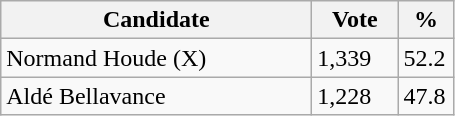<table class="wikitable">
<tr>
<th bgcolor="#DDDDFF" width="200px">Candidate</th>
<th bgcolor="#DDDDFF" width="50px">Vote</th>
<th bgcolor="#DDDDFF" width="30px">%</th>
</tr>
<tr>
<td>Normand Houde (X)</td>
<td>1,339</td>
<td>52.2</td>
</tr>
<tr>
<td>Aldé Bellavance</td>
<td>1,228</td>
<td>47.8</td>
</tr>
</table>
